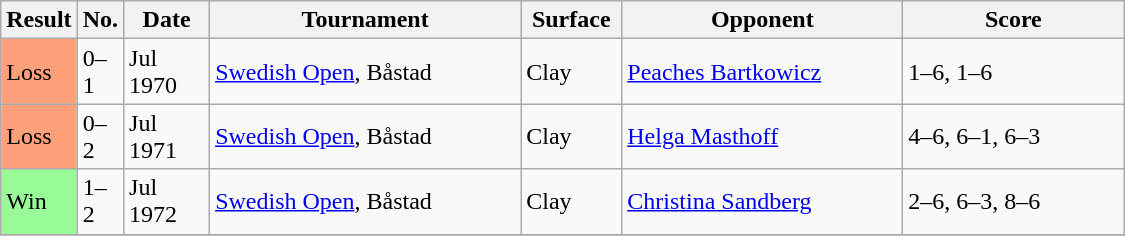<table class="sortable wikitable">
<tr>
<th style="width:40px">Result</th>
<th style="width:20px">No.</th>
<th style="width:50px">Date</th>
<th style="width:200px">Tournament</th>
<th style="width:60px">Surface</th>
<th style="width:180px">Opponent</th>
<th style="width:140px" class="unsortable">Score</th>
</tr>
<tr>
<td style="background:#ffa07a;">Loss</td>
<td>0–1</td>
<td>Jul 1970</td>
<td><a href='#'>Swedish Open</a>, Båstad</td>
<td>Clay</td>
<td> <a href='#'>Peaches Bartkowicz</a></td>
<td>1–6, 1–6</td>
</tr>
<tr>
<td style="background:#ffa07a;">Loss</td>
<td>0–2</td>
<td>Jul 1971</td>
<td><a href='#'>Swedish Open</a>, Båstad</td>
<td>Clay</td>
<td> <a href='#'>Helga Masthoff</a></td>
<td>4–6, 6–1, 6–3</td>
</tr>
<tr>
<td style="background:#98fb98;">Win</td>
<td>1–2</td>
<td>Jul 1972</td>
<td><a href='#'>Swedish Open</a>, Båstad</td>
<td>Clay</td>
<td> <a href='#'>Christina Sandberg</a></td>
<td>2–6, 6–3, 8–6</td>
</tr>
<tr>
</tr>
</table>
